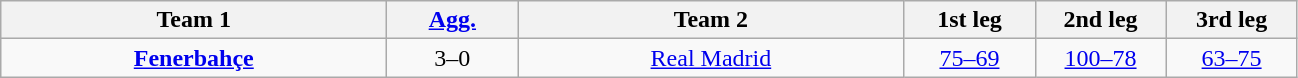<table class=wikitable style="text-align:center">
<tr>
<th width=250>Team 1</th>
<th width=80><a href='#'>Agg.</a></th>
<th width=250>Team 2</th>
<th width=80>1st leg</th>
<th width=80>2nd leg</th>
<th width=80>3rd leg</th>
</tr>
<tr>
<td align=center><strong><a href='#'>Fenerbahçe</a></strong> </td>
<td>3–0</td>
<td align=center> <a href='#'>Real Madrid</a></td>
<td><a href='#'>75–69</a></td>
<td><a href='#'>100–78</a></td>
<td><a href='#'>63–75</a></td>
</tr>
</table>
